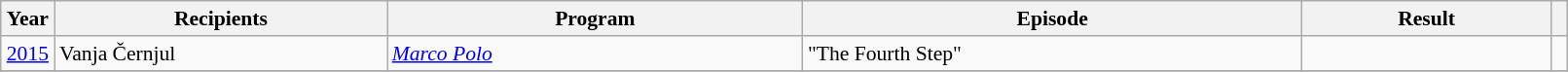<table class="wikitable plainrowheaders" style="font-size: 90%" width=85%>
<tr>
<th scope="col" style="width:2%;">Year</th>
<th scope="col" style="width:20%;">Recipients</th>
<th scope="col" style="width:25%;">Program</th>
<th scope="col" style="width:30%;">Episode</th>
<th scope="col" style="width:15%;">Result</th>
<th scope="col" class="unsortable" style="width:1%;"></th>
</tr>
<tr>
<td style="text-align:center;"><a href='#'>2015</a></td>
<td>Vanja Černjul</td>
<td><em><a href='#'>Marco Polo</a></em></td>
<td>"The Fourth Step"</td>
<td></td>
<td style="text-align:center;"></td>
</tr>
<tr>
</tr>
</table>
